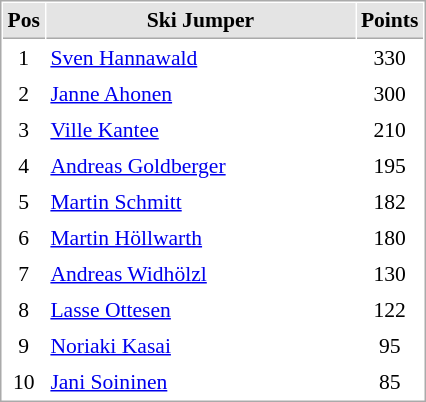<table cellspacing="1" cellpadding="3" style="border:1px solid #AAAAAA;font-size:90%">
<tr bgcolor="#E4E4E4">
<th style="border-bottom:1px solid #AAAAAA" width=10>Pos</th>
<th style="border-bottom:1px solid #AAAAAA" width=200>Ski Jumper</th>
<th style="border-bottom:1px solid #AAAAAA" width=20>Points</th>
</tr>
<tr align="center">
<td>1</td>
<td align="left"> <a href='#'>Sven Hannawald</a></td>
<td>330</td>
</tr>
<tr align="center">
<td>2</td>
<td align="left"> <a href='#'>Janne Ahonen</a></td>
<td>300</td>
</tr>
<tr align="center">
<td>3</td>
<td align="left"> <a href='#'>Ville Kantee</a></td>
<td>210</td>
</tr>
<tr align="center">
<td>4</td>
<td align="left"> <a href='#'>Andreas Goldberger</a></td>
<td>195</td>
</tr>
<tr align="center">
<td>5</td>
<td align="left"> <a href='#'>Martin Schmitt</a></td>
<td>182</td>
</tr>
<tr align="center">
<td>6</td>
<td align="left"> <a href='#'>Martin Höllwarth</a></td>
<td>180</td>
</tr>
<tr align="center">
<td>7</td>
<td align="left"> <a href='#'>Andreas Widhölzl</a></td>
<td>130</td>
</tr>
<tr align="center">
<td>8</td>
<td align="left"> <a href='#'>Lasse Ottesen</a></td>
<td>122</td>
</tr>
<tr align="center">
<td>9</td>
<td align="left"> <a href='#'>Noriaki Kasai</a></td>
<td>95</td>
</tr>
<tr align="center">
<td>10</td>
<td align="left"> <a href='#'>Jani Soininen</a></td>
<td>85</td>
</tr>
</table>
